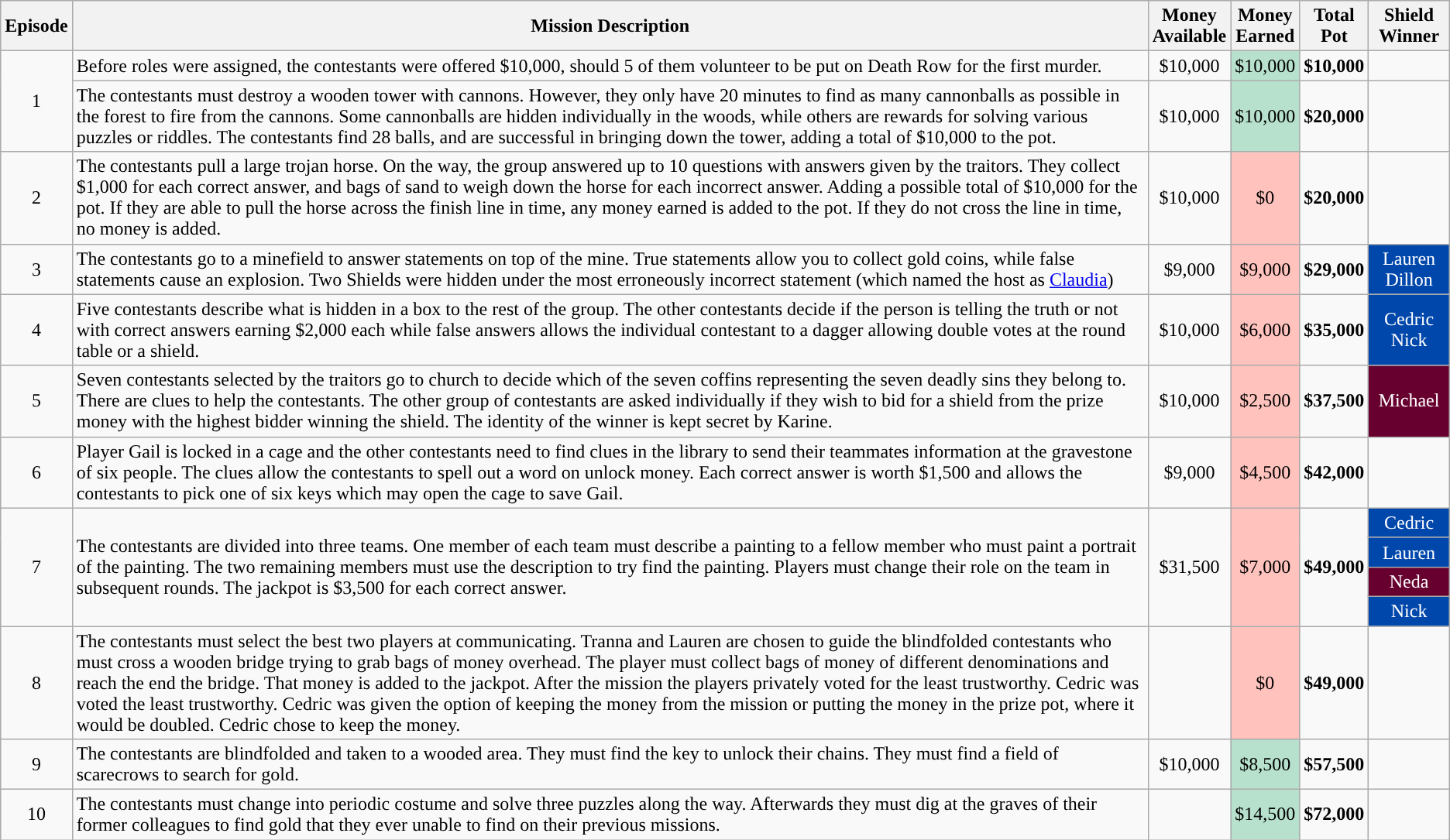<table class="wikitable">
<tr>
<th>Episode</th>
<th>Mission Description</th>
<th>Money<br>Available</th>
<th>Money<br>Earned</th>
<th>Total<br>Pot</th>
<th>Shield Winner</th>
</tr>
<tr>
<td align="center" rowspan="2">1</td>
<td>Before roles were assigned, the contestants were offered $10,000, should 5 of them volunteer to be put on Death Row for the first murder.</td>
<td align="center">$10,000</td>
<td style="background:#B7E1CD" align="center">$10,000</td>
<td align="center"><strong>$10,000</strong></td>
<td align="center"></td>
</tr>
<tr>
<td>The contestants must destroy a wooden tower with cannons. However, they only have 20 minutes to find as many cannonballs as possible in the forest to fire from the cannons. Some cannonballs are hidden individually in the woods, while others are rewards for solving various puzzles or riddles. The contestants find 28 balls, and are successful in bringing down the tower, adding a total of $10,000 to the pot.</td>
<td align="center">$10,000</td>
<td style="background:#B7E1CD" align="center">$10,000</td>
<td align="center"><strong>$20,000</strong></td>
<td></td>
</tr>
<tr>
<td align="center">2</td>
<td>The contestants pull a large trojan horse. On the way, the group answered up to 10 questions with answers given by the traitors. They collect $1,000 for each correct answer, and bags of sand to weigh down the horse for each incorrect answer. Adding a possible total of $10,000 for the pot. If they are able to pull the horse across the finish line in time, any money earned is added to the pot. If they do not cross the line in time, no money is added.</td>
<td align="center">$10,000</td>
<td style="background:#FFC2BD" align="center">$0</td>
<td align="center"><strong>$20,000</strong></td>
<td></td>
</tr>
<tr>
<td align="center">3</td>
<td>The contestants go to a minefield to answer statements on top of the mine. True statements allow you to collect gold coins, while false statements cause an explosion. Two Shields were hidden under the most erroneously incorrect statement (which named the host as <a href='#'>Claudia</a>)</td>
<td align="center">$9,000</td>
<td style="background:#FFC2BD" align="center">$9,000</td>
<td align="center"><strong>$29,000</strong></td>
<td bgcolor="#0047AB" align="center" style="color:#FFFFFF;">Lauren  Dillon</td>
</tr>
<tr>
<td align="center">4</td>
<td>Five contestants describe what is hidden in a box to the rest of the group. The other contestants decide if the person is telling the truth or not with correct answers earning $2,000 each while false answers allows the individual contestant to a dagger allowing double votes at the round table or a shield.</td>
<td align="center">$10,000</td>
<td style="background:#FFC2BD" align="center">$6,000</td>
<td align="center"><strong>$35,000</strong></td>
<td bgcolor="#0047AB" align="center" style="color:#FFFFFF;">Cedric  Nick</td>
</tr>
<tr>
<td align="center">5</td>
<td>Seven contestants selected by the traitors go to church to decide which of the seven coffins representing the seven deadly sins they belong to. There are clues to help the contestants. The other group of contestants are asked individually if they wish to bid for a shield from the prize money with the highest bidder winning the shield. The identity of the winner is kept secret by Karine.</td>
<td align="center">$10,000</td>
<td style="background:#FFC2BD" align="center">$2,500</td>
<td align="center"><strong>$37,500</strong></td>
<td bgcolor="#67002f" align="center" style="color:#FFFFFF;">Michael</td>
</tr>
<tr>
<td align="center">6</td>
<td>Player Gail is locked in a cage and the other contestants need to find clues in the library to send their teammates information at the gravestone of six people. The clues allow the contestants to spell out a word on unlock money. Each correct answer is worth $1,500 and allows the contestants to pick one of six keys which may open the cage to save Gail.</td>
<td align="center">$9,000</td>
<td style="background:#FFC2BD" align="center">$4,500</td>
<td align="center"><strong>$42,000</strong></td>
<td></td>
</tr>
<tr>
<td rowspan="4" align="center">7</td>
<td rowspan="4">The contestants are divided into three teams. One member of each team must describe a painting to a fellow member who must paint a portrait of the painting. The two remaining members must use the description to try find the painting. Players must change their role on the team in subsequent rounds. The jackpot is $3,500 for each correct answer.</td>
<td rowspan="4" align="center">$31,500</td>
<td rowspan="4" style="background:#FFC2BD" align="center">$7,000</td>
<td rowspan="4" align="center"><strong>$49,000</strong></td>
<td bgcolor="#0047AB" align="center" style="color:#FFFFFF;">Cedric</td>
</tr>
<tr>
<td bgcolor="#0047AB" align="center" style="color:#FFFFFF">Lauren</td>
</tr>
<tr>
<td bgcolor="#67002f" align="center" style="color:#FFFFFF">Neda</td>
</tr>
<tr>
<td bgcolor="#0047AB" align="center" style="color:#FFFFFF">Nick</td>
</tr>
<tr>
<td align="center">8</td>
<td>The contestants must select the best two players at communicating. Tranna and Lauren are chosen to guide the blindfolded contestants who must cross a wooden bridge trying to grab bags of money overhead. The player must collect bags of money of different denominations and reach the end the bridge. That money is added to the jackpot. After the mission the players privately voted for the least trustworthy. Cedric was voted the least trustworthy. Cedric was given the option of keeping the money from the mission or putting the money in the prize pot, where it would be doubled. Cedric chose to keep the money.</td>
<td align="center"></td>
<td style="background:#FFC2BD" align="center">$0</td>
<td align="center"><strong>$49,000</strong></td>
<td></td>
</tr>
<tr>
<td align="center">9</td>
<td>The contestants are blindfolded and taken to a wooded area. They must find the key to unlock their chains. They must find a field of scarecrows to search for gold.</td>
<td align="center">$10,000</td>
<td style="background:#B7E1CD" align="center">$8,500</td>
<td align="center"><strong>$57,500</strong></td>
<td></td>
</tr>
<tr>
<td align="center">10</td>
<td>The contestants must change into periodic costume and solve three puzzles along the way. Afterwards they must dig at the graves of their former colleagues to find gold that they ever unable to find on their previous missions.</td>
<td align="center"></td>
<td style="background:#B7E1CD" align="center">$14,500</td>
<td align="center"><strong>$72,000</strong></td>
<td></td>
</tr>
</table>
